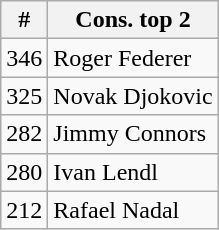<table class="wikitable" style="display:inline-table;">
<tr>
<th>#</th>
<th>Cons. top 2</th>
</tr>
<tr>
<td>346</td>
<td> Roger Federer</td>
</tr>
<tr>
<td>325</td>
<td> Novak Djokovic</td>
</tr>
<tr>
<td>282</td>
<td> Jimmy Connors</td>
</tr>
<tr>
<td>280</td>
<td> Ivan Lendl</td>
</tr>
<tr>
<td>212</td>
<td> Rafael Nadal</td>
</tr>
</table>
